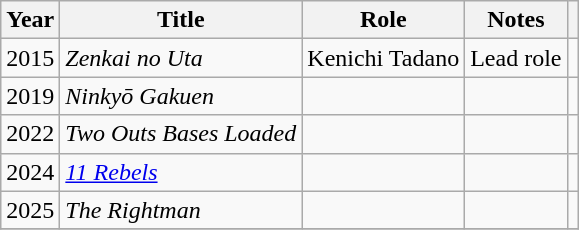<table class="wikitable">
<tr>
<th>Year</th>
<th>Title</th>
<th>Role</th>
<th>Notes</th>
<th></th>
</tr>
<tr>
<td>2015</td>
<td><em>Zenkai no Uta</em></td>
<td>Kenichi Tadano</td>
<td>Lead role</td>
<td></td>
</tr>
<tr>
<td>2019</td>
<td><em>Ninkyō Gakuen</em></td>
<td></td>
<td></td>
<td></td>
</tr>
<tr>
<td>2022</td>
<td><em>Two Outs Bases Loaded</em></td>
<td></td>
<td></td>
<td></td>
</tr>
<tr>
<td>2024</td>
<td><em><a href='#'>11 Rebels</a></em></td>
<td></td>
<td></td>
<td></td>
</tr>
<tr>
<td>2025</td>
<td><em>The Rightman</em></td>
<td></td>
<td></td>
<td></td>
</tr>
<tr>
</tr>
</table>
